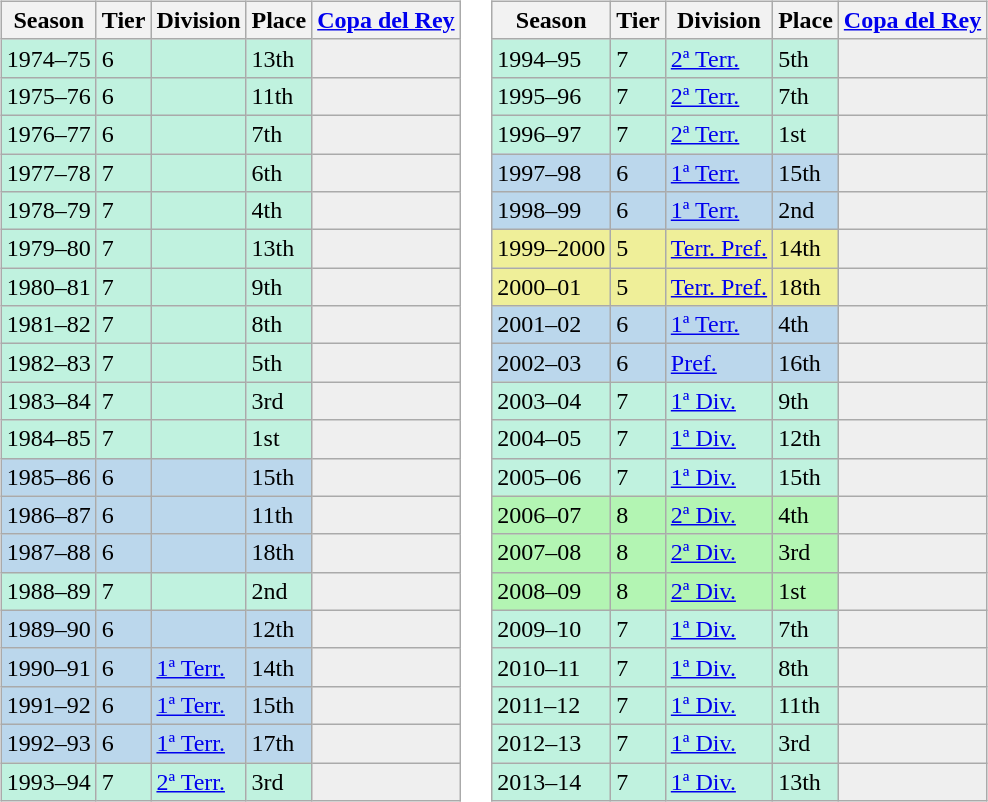<table>
<tr>
<td valign="top" width=0%><br><table class="wikitable">
<tr style="background:#f0f6fa;">
<th>Season</th>
<th>Tier</th>
<th>Division</th>
<th>Place</th>
<th><a href='#'>Copa del Rey</a></th>
</tr>
<tr>
<td style="background:#C0F2DF;">1974–75</td>
<td style="background:#C0F2DF;">6</td>
<td style="background:#C0F2DF;"></td>
<td style="background:#C0F2DF;">13th</td>
<th style="background:#efefef;"></th>
</tr>
<tr>
<td style="background:#C0F2DF;">1975–76</td>
<td style="background:#C0F2DF;">6</td>
<td style="background:#C0F2DF;"></td>
<td style="background:#C0F2DF;">11th</td>
<th style="background:#efefef;"></th>
</tr>
<tr>
<td style="background:#C0F2DF;">1976–77</td>
<td style="background:#C0F2DF;">6</td>
<td style="background:#C0F2DF;"></td>
<td style="background:#C0F2DF;">7th</td>
<th style="background:#efefef;"></th>
</tr>
<tr>
<td style="background:#C0F2DF;">1977–78</td>
<td style="background:#C0F2DF;">7</td>
<td style="background:#C0F2DF;"></td>
<td style="background:#C0F2DF;">6th</td>
<th style="background:#efefef;"></th>
</tr>
<tr>
<td style="background:#C0F2DF;">1978–79</td>
<td style="background:#C0F2DF;">7</td>
<td style="background:#C0F2DF;"></td>
<td style="background:#C0F2DF;">4th</td>
<th style="background:#efefef;"></th>
</tr>
<tr>
<td style="background:#C0F2DF;">1979–80</td>
<td style="background:#C0F2DF;">7</td>
<td style="background:#C0F2DF;"></td>
<td style="background:#C0F2DF;">13th</td>
<th style="background:#efefef;"></th>
</tr>
<tr>
<td style="background:#C0F2DF;">1980–81</td>
<td style="background:#C0F2DF;">7</td>
<td style="background:#C0F2DF;"></td>
<td style="background:#C0F2DF;">9th</td>
<th style="background:#efefef;"></th>
</tr>
<tr>
<td style="background:#C0F2DF;">1981–82</td>
<td style="background:#C0F2DF;">7</td>
<td style="background:#C0F2DF;"></td>
<td style="background:#C0F2DF;">8th</td>
<th style="background:#efefef;"></th>
</tr>
<tr>
<td style="background:#C0F2DF;">1982–83</td>
<td style="background:#C0F2DF;">7</td>
<td style="background:#C0F2DF;"></td>
<td style="background:#C0F2DF;">5th</td>
<th style="background:#efefef;"></th>
</tr>
<tr>
<td style="background:#C0F2DF;">1983–84</td>
<td style="background:#C0F2DF;">7</td>
<td style="background:#C0F2DF;"></td>
<td style="background:#C0F2DF;">3rd</td>
<th style="background:#efefef;"></th>
</tr>
<tr>
<td style="background:#C0F2DF;">1984–85</td>
<td style="background:#C0F2DF;">7</td>
<td style="background:#C0F2DF;"></td>
<td style="background:#C0F2DF;">1st</td>
<th style="background:#efefef;"></th>
</tr>
<tr>
<td style="background:#BBD7EC;">1985–86</td>
<td style="background:#BBD7EC;">6</td>
<td style="background:#BBD7EC;"></td>
<td style="background:#BBD7EC;">15th</td>
<th style="background:#EFEFEF;"></th>
</tr>
<tr>
<td style="background:#BBD7EC;">1986–87</td>
<td style="background:#BBD7EC;">6</td>
<td style="background:#BBD7EC;"></td>
<td style="background:#BBD7EC;">11th</td>
<th style="background:#EFEFEF;"></th>
</tr>
<tr>
<td style="background:#BBD7EC;">1987–88</td>
<td style="background:#BBD7EC;">6</td>
<td style="background:#BBD7EC;"></td>
<td style="background:#BBD7EC;">18th</td>
<th style="background:#EFEFEF;"></th>
</tr>
<tr>
<td style="background:#C0F2DF;">1988–89</td>
<td style="background:#C0F2DF;">7</td>
<td style="background:#C0F2DF;"></td>
<td style="background:#C0F2DF;">2nd</td>
<th style="background:#efefef;"></th>
</tr>
<tr>
<td style="background:#BBD7EC;">1989–90</td>
<td style="background:#BBD7EC;">6</td>
<td style="background:#BBD7EC;"></td>
<td style="background:#BBD7EC;">12th</td>
<th style="background:#EFEFEF;"></th>
</tr>
<tr>
<td style="background:#BBD7EC;">1990–91</td>
<td style="background:#BBD7EC;">6</td>
<td style="background:#BBD7EC;"><a href='#'>1ª Terr.</a></td>
<td style="background:#BBD7EC;">14th</td>
<th style="background:#EFEFEF;"></th>
</tr>
<tr>
<td style="background:#BBD7EC;">1991–92</td>
<td style="background:#BBD7EC;">6</td>
<td style="background:#BBD7EC;"><a href='#'>1ª Terr.</a></td>
<td style="background:#BBD7EC;">15th</td>
<th style="background:#EFEFEF;"></th>
</tr>
<tr>
<td style="background:#BBD7EC;">1992–93</td>
<td style="background:#BBD7EC;">6</td>
<td style="background:#BBD7EC;"><a href='#'>1ª Terr.</a></td>
<td style="background:#BBD7EC;">17th</td>
<th style="background:#EFEFEF;"></th>
</tr>
<tr>
<td style="background:#C0F2DF;">1993–94</td>
<td style="background:#C0F2DF;">7</td>
<td style="background:#C0F2DF;"><a href='#'>2ª Terr.</a></td>
<td style="background:#C0F2DF;">3rd</td>
<th style="background:#efefef;"></th>
</tr>
</table>
</td>
<td valign="top" width=0%><br><table class="wikitable">
<tr style="background:#f0f6fa;">
<th>Season</th>
<th>Tier</th>
<th>Division</th>
<th>Place</th>
<th><a href='#'>Copa del Rey</a></th>
</tr>
<tr>
<td style="background:#C0F2DF;">1994–95</td>
<td style="background:#C0F2DF;">7</td>
<td style="background:#C0F2DF;"><a href='#'>2ª Terr.</a></td>
<td style="background:#C0F2DF;">5th</td>
<th style="background:#efefef;"></th>
</tr>
<tr>
<td style="background:#C0F2DF;">1995–96</td>
<td style="background:#C0F2DF;">7</td>
<td style="background:#C0F2DF;"><a href='#'>2ª Terr.</a></td>
<td style="background:#C0F2DF;">7th</td>
<th style="background:#efefef;"></th>
</tr>
<tr>
<td style="background:#C0F2DF;">1996–97</td>
<td style="background:#C0F2DF;">7</td>
<td style="background:#C0F2DF;"><a href='#'>2ª Terr.</a></td>
<td style="background:#C0F2DF;">1st</td>
<th style="background:#efefef;"></th>
</tr>
<tr>
<td style="background:#BBD7EC;">1997–98</td>
<td style="background:#BBD7EC;">6</td>
<td style="background:#BBD7EC;"><a href='#'>1ª Terr.</a></td>
<td style="background:#BBD7EC;">15th</td>
<th style="background:#EFEFEF;"></th>
</tr>
<tr>
<td style="background:#BBD7EC;">1998–99</td>
<td style="background:#BBD7EC;">6</td>
<td style="background:#BBD7EC;"><a href='#'>1ª Terr.</a></td>
<td style="background:#BBD7EC;">2nd</td>
<th style="background:#EFEFEF;"></th>
</tr>
<tr>
<td style="background:#EFEF99;">1999–2000</td>
<td style="background:#EFEF99;">5</td>
<td style="background:#EFEF99;"><a href='#'>Terr. Pref.</a></td>
<td style="background:#EFEF99;">14th</td>
<td style="background:#efefef;"></td>
</tr>
<tr>
<td style="background:#EFEF99;">2000–01</td>
<td style="background:#EFEF99;">5</td>
<td style="background:#EFEF99;"><a href='#'>Terr. Pref.</a></td>
<td style="background:#EFEF99;">18th</td>
<td style="background:#efefef;"></td>
</tr>
<tr>
<td style="background:#BBD7EC;">2001–02</td>
<td style="background:#BBD7EC;">6</td>
<td style="background:#BBD7EC;"><a href='#'>1ª Terr.</a></td>
<td style="background:#BBD7EC;">4th</td>
<th style="background:#EFEFEF;"></th>
</tr>
<tr>
<td style="background:#BBD7EC;">2002–03</td>
<td style="background:#BBD7EC;">6</td>
<td style="background:#BBD7EC;"><a href='#'>Pref.</a></td>
<td style="background:#BBD7EC;">16th</td>
<th style="background:#EFEFEF;"></th>
</tr>
<tr>
<td style="background:#C0F2DF;">2003–04</td>
<td style="background:#C0F2DF;">7</td>
<td style="background:#C0F2DF;"><a href='#'>1ª Div.</a></td>
<td style="background:#C0F2DF;">9th</td>
<th style="background:#efefef;"></th>
</tr>
<tr>
<td style="background:#C0F2DF;">2004–05</td>
<td style="background:#C0F2DF;">7</td>
<td style="background:#C0F2DF;"><a href='#'>1ª Div.</a></td>
<td style="background:#C0F2DF;">12th</td>
<th style="background:#efefef;"></th>
</tr>
<tr>
<td style="background:#C0F2DF;">2005–06</td>
<td style="background:#C0F2DF;">7</td>
<td style="background:#C0F2DF;"><a href='#'>1ª Div.</a></td>
<td style="background:#C0F2DF;">15th</td>
<th style="background:#efefef;"></th>
</tr>
<tr>
<td style="background:#B3F5B3;">2006–07</td>
<td style="background:#B3F5B3;">8</td>
<td style="background:#B3F5B3;"><a href='#'>2ª Div.</a></td>
<td style="background:#B3F5B3;">4th</td>
<th style="background:#efefef;"></th>
</tr>
<tr>
<td style="background:#B3F5B3;">2007–08</td>
<td style="background:#B3F5B3;">8</td>
<td style="background:#B3F5B3;"><a href='#'>2ª Div.</a></td>
<td style="background:#B3F5B3;">3rd</td>
<th style="background:#efefef;"></th>
</tr>
<tr>
<td style="background:#B3F5B3;">2008–09</td>
<td style="background:#B3F5B3;">8</td>
<td style="background:#B3F5B3;"><a href='#'>2ª Div.</a></td>
<td style="background:#B3F5B3;">1st</td>
<th style="background:#efefef;"></th>
</tr>
<tr>
<td style="background:#C0F2DF;">2009–10</td>
<td style="background:#C0F2DF;">7</td>
<td style="background:#C0F2DF;"><a href='#'>1ª Div.</a></td>
<td style="background:#C0F2DF;">7th</td>
<th style="background:#efefef;"></th>
</tr>
<tr>
<td style="background:#C0F2DF;">2010–11</td>
<td style="background:#C0F2DF;">7</td>
<td style="background:#C0F2DF;"><a href='#'>1ª Div.</a></td>
<td style="background:#C0F2DF;">8th</td>
<th style="background:#efefef;"></th>
</tr>
<tr>
<td style="background:#C0F2DF;">2011–12</td>
<td style="background:#C0F2DF;">7</td>
<td style="background:#C0F2DF;"><a href='#'>1ª Div.</a></td>
<td style="background:#C0F2DF;">11th</td>
<th style="background:#efefef;"></th>
</tr>
<tr>
<td style="background:#C0F2DF;">2012–13</td>
<td style="background:#C0F2DF;">7</td>
<td style="background:#C0F2DF;"><a href='#'>1ª Div.</a></td>
<td style="background:#C0F2DF;">3rd</td>
<th style="background:#efefef;"></th>
</tr>
<tr>
<td style="background:#C0F2DF;">2013–14</td>
<td style="background:#C0F2DF;">7</td>
<td style="background:#C0F2DF;"><a href='#'>1ª Div.</a></td>
<td style="background:#C0F2DF;">13th</td>
<th style="background:#efefef;"></th>
</tr>
</table>
</td>
</tr>
</table>
